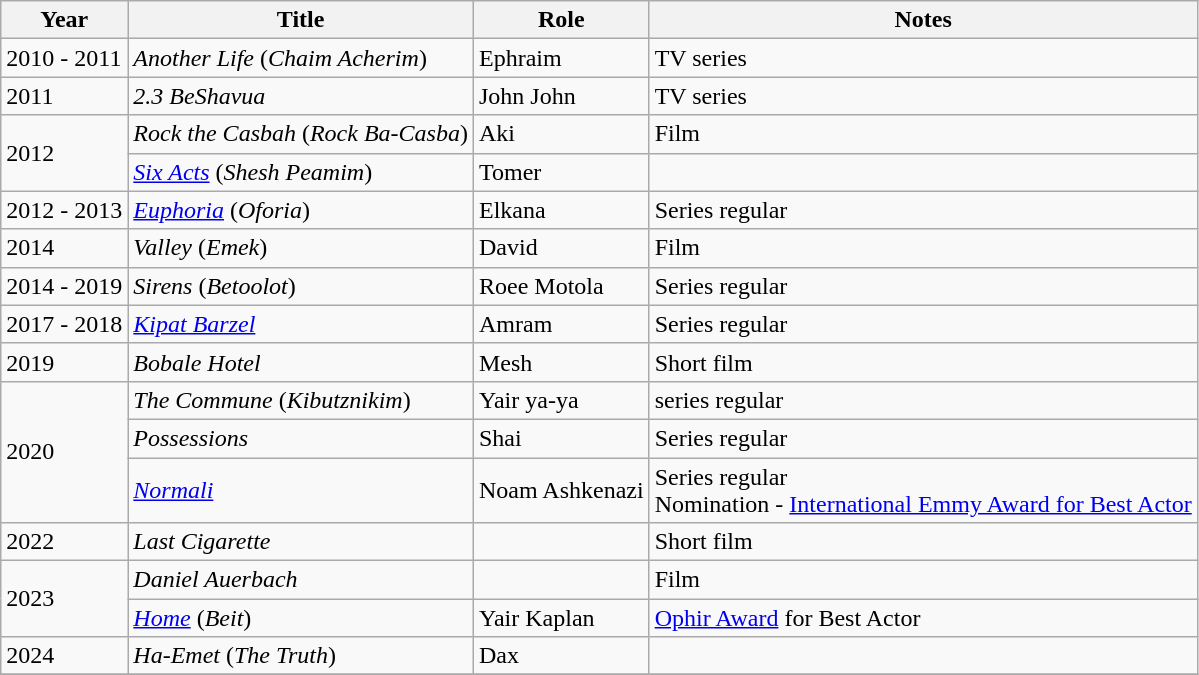<table class="wikitable sortable">
<tr>
<th>Year</th>
<th>Title</th>
<th>Role</th>
<th>Notes</th>
</tr>
<tr>
<td>2010 - 2011</td>
<td><em>Another Life</em> (<em>Chaim Acherim</em>)</td>
<td>Ephraim</td>
<td>TV series</td>
</tr>
<tr>
<td>2011</td>
<td><em>2.3 BeShavua</em></td>
<td>John John</td>
<td>TV series</td>
</tr>
<tr>
<td rowspan=2>2012</td>
<td><em>Rock the Casbah</em> (<em>Rock Ba-Casba</em>)</td>
<td>Aki</td>
<td>Film</td>
</tr>
<tr>
<td><em><a href='#'>Six Acts</a></em> (<em>Shesh Peamim</em>)</td>
<td>Tomer</td>
<td></td>
</tr>
<tr>
<td>2012 - 2013</td>
<td><em><a href='#'>Euphoria</a></em> (<em>Oforia</em>)</td>
<td>Elkana</td>
<td>Series regular</td>
</tr>
<tr>
<td>2014</td>
<td><em>Valley</em> (<em>Emek</em>)</td>
<td>David</td>
<td>Film</td>
</tr>
<tr>
<td>2014 - 2019</td>
<td><em>Sirens</em> (<em>Betoolot</em>)</td>
<td>Roee Motola</td>
<td>Series regular</td>
</tr>
<tr>
<td>2017 - 2018</td>
<td><em><a href='#'>Kipat Barzel</a></em></td>
<td>Amram</td>
<td>Series regular</td>
</tr>
<tr>
<td>2019</td>
<td><em>Bobale Hotel</em></td>
<td>Mesh</td>
<td>Short film</td>
</tr>
<tr>
<td rowspan=3>2020</td>
<td><em>The Commune</em> (<em>Kibutznikim</em>)</td>
<td>Yair ya-ya</td>
<td>series regular</td>
</tr>
<tr>
<td><em>Possessions</em></td>
<td>Shai</td>
<td>Series regular</td>
</tr>
<tr>
<td><em><a href='#'>Normali</a></em></td>
<td>Noam Ashkenazi</td>
<td>Series regular<br>Nomination - <a href='#'>International Emmy Award for Best Actor</a></td>
</tr>
<tr>
<td>2022</td>
<td><em>Last Cigarette</em></td>
<td></td>
<td>Short film</td>
</tr>
<tr>
<td rowspan=2>2023</td>
<td><em>Daniel Auerbach</em></td>
<td></td>
<td>Film</td>
</tr>
<tr>
<td><em><a href='#'>Home</a></em> (<em>Beit</em>)</td>
<td>Yair Kaplan</td>
<td><a href='#'>Ophir Award</a> for Best Actor</td>
</tr>
<tr>
<td>2024</td>
<td><em>Ha-Emet</em> (<em>The Truth</em>)</td>
<td>Dax</td>
<td></td>
</tr>
<tr>
</tr>
</table>
